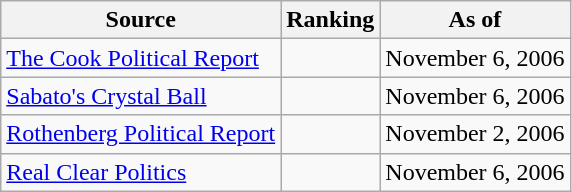<table class="wikitable" style="text-align:center">
<tr>
<th>Source</th>
<th>Ranking</th>
<th>As of</th>
</tr>
<tr>
<td align=left><a href='#'>The Cook Political Report</a></td>
<td></td>
<td>November 6, 2006</td>
</tr>
<tr>
<td align=left><a href='#'>Sabato's Crystal Ball</a></td>
<td></td>
<td>November 6, 2006</td>
</tr>
<tr>
<td align=left><a href='#'>Rothenberg Political Report</a></td>
<td></td>
<td>November 2, 2006</td>
</tr>
<tr>
<td align=left><a href='#'>Real Clear Politics</a></td>
<td></td>
<td>November 6, 2006</td>
</tr>
</table>
